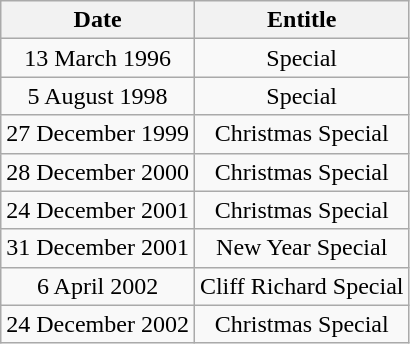<table class="wikitable" style="text-align:center;">
<tr>
<th>Date</th>
<th>Entitle</th>
</tr>
<tr>
<td>13 March 1996</td>
<td>Special</td>
</tr>
<tr>
<td>5 August 1998</td>
<td>Special</td>
</tr>
<tr>
<td>27 December 1999</td>
<td>Christmas Special</td>
</tr>
<tr>
<td>28 December 2000</td>
<td>Christmas Special</td>
</tr>
<tr>
<td>24 December 2001</td>
<td>Christmas Special</td>
</tr>
<tr>
<td>31 December 2001</td>
<td>New Year Special</td>
</tr>
<tr>
<td>6 April 2002</td>
<td>Cliff Richard Special</td>
</tr>
<tr>
<td>24 December 2002</td>
<td>Christmas Special</td>
</tr>
</table>
